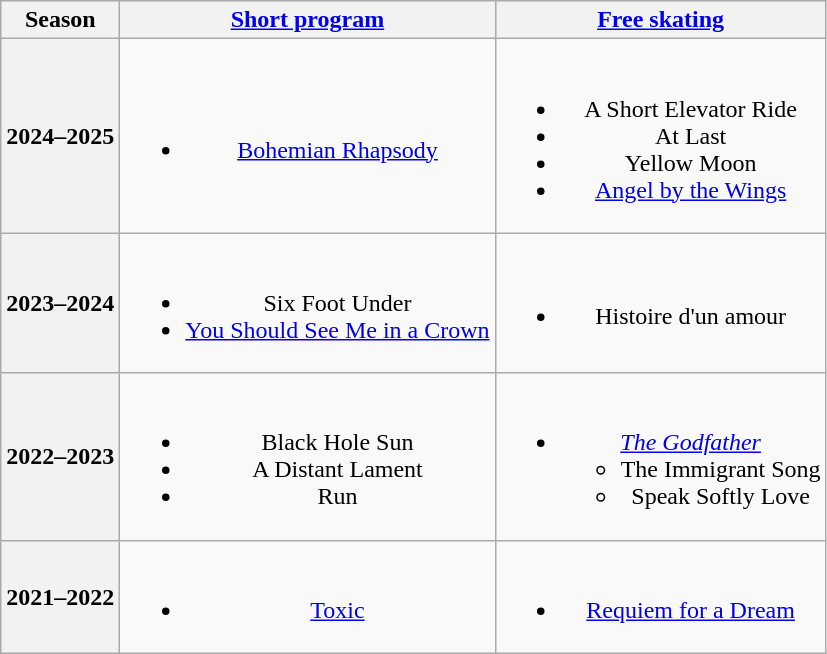<table class="wikitable" style="text-align:center">
<tr>
<th>Season</th>
<th><a href='#'>Short program</a></th>
<th><a href='#'>Free skating</a></th>
</tr>
<tr>
<th>2024–2025 <br> </th>
<td><br><ul><li><a href='#'>Bohemian Rhapsody</a> <br></li></ul></td>
<td><br><ul><li>A Short Elevator Ride<br></li><li>At Last<br></li><li>Yellow Moon<br></li><li><a href='#'>Angel by the Wings</a><br></li></ul></td>
</tr>
<tr>
<th>2023–2024 <br> </th>
<td><br><ul><li>Six Foot Under<br> </li><li><a href='#'>You Should See Me in a Crown</a><br> </li></ul></td>
<td><br><ul><li>Histoire d'un amour <br> </li></ul></td>
</tr>
<tr>
<th>2022–2023 <br> </th>
<td><br><ul><li>Black Hole Sun<br> </li><li>A Distant Lament<br> </li><li>Run<br> </li></ul></td>
<td><br><ul><li><em><a href='#'>The Godfather</a></em><ul><li>The Immigrant Song</li><li>Speak Softly Love </li></ul></li></ul></td>
</tr>
<tr>
<th>2021–2022 <br> </th>
<td><br><ul><li><a href='#'>Toxic</a><br> </li></ul></td>
<td><br><ul><li><a href='#'>Requiem for a Dream</a><br> </li></ul></td>
</tr>
</table>
